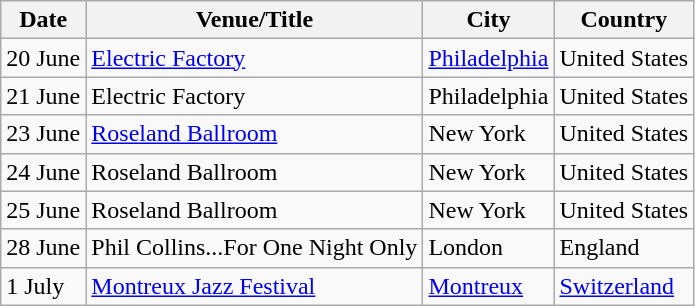<table class="wikitable">
<tr>
<th>Date</th>
<th>Venue/Title</th>
<th>City</th>
<th>Country</th>
</tr>
<tr>
<td>20 June</td>
<td><a href='#'>Electric Factory</a></td>
<td><a href='#'>Philadelphia</a></td>
<td>United States</td>
</tr>
<tr>
<td>21 June</td>
<td>Electric Factory</td>
<td>Philadelphia</td>
<td>United States</td>
</tr>
<tr>
<td>23 June</td>
<td><a href='#'>Roseland Ballroom</a></td>
<td>New York</td>
<td>United States</td>
</tr>
<tr>
<td>24 June</td>
<td>Roseland Ballroom</td>
<td>New York</td>
<td>United States</td>
</tr>
<tr>
<td>25 June</td>
<td>Roseland Ballroom</td>
<td>New York</td>
<td>United States</td>
</tr>
<tr>
<td>28 June</td>
<td>Phil Collins...For One Night Only</td>
<td>London</td>
<td>England</td>
</tr>
<tr>
<td>1 July</td>
<td><a href='#'>Montreux Jazz Festival</a></td>
<td><a href='#'>Montreux</a></td>
<td><a href='#'>Switzerland</a></td>
</tr>
</table>
